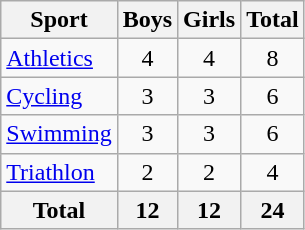<table class="wikitable"style="text-align:center;">
<tr>
<th>Sport</th>
<th>Boys</th>
<th>Girls</th>
<th>Total</th>
</tr>
<tr>
<td align="left"><a href='#'>Athletics</a></td>
<td>4</td>
<td>4</td>
<td>8</td>
</tr>
<tr>
<td align="left"><a href='#'>Cycling</a></td>
<td>3</td>
<td>3</td>
<td>6</td>
</tr>
<tr>
<td align="left"><a href='#'>Swimming</a></td>
<td>3</td>
<td>3</td>
<td>6</td>
</tr>
<tr>
<td align="left"><a href='#'>Triathlon</a></td>
<td>2</td>
<td>2</td>
<td>4</td>
</tr>
<tr>
<th>Total</th>
<th>12</th>
<th>12</th>
<th>24</th>
</tr>
</table>
